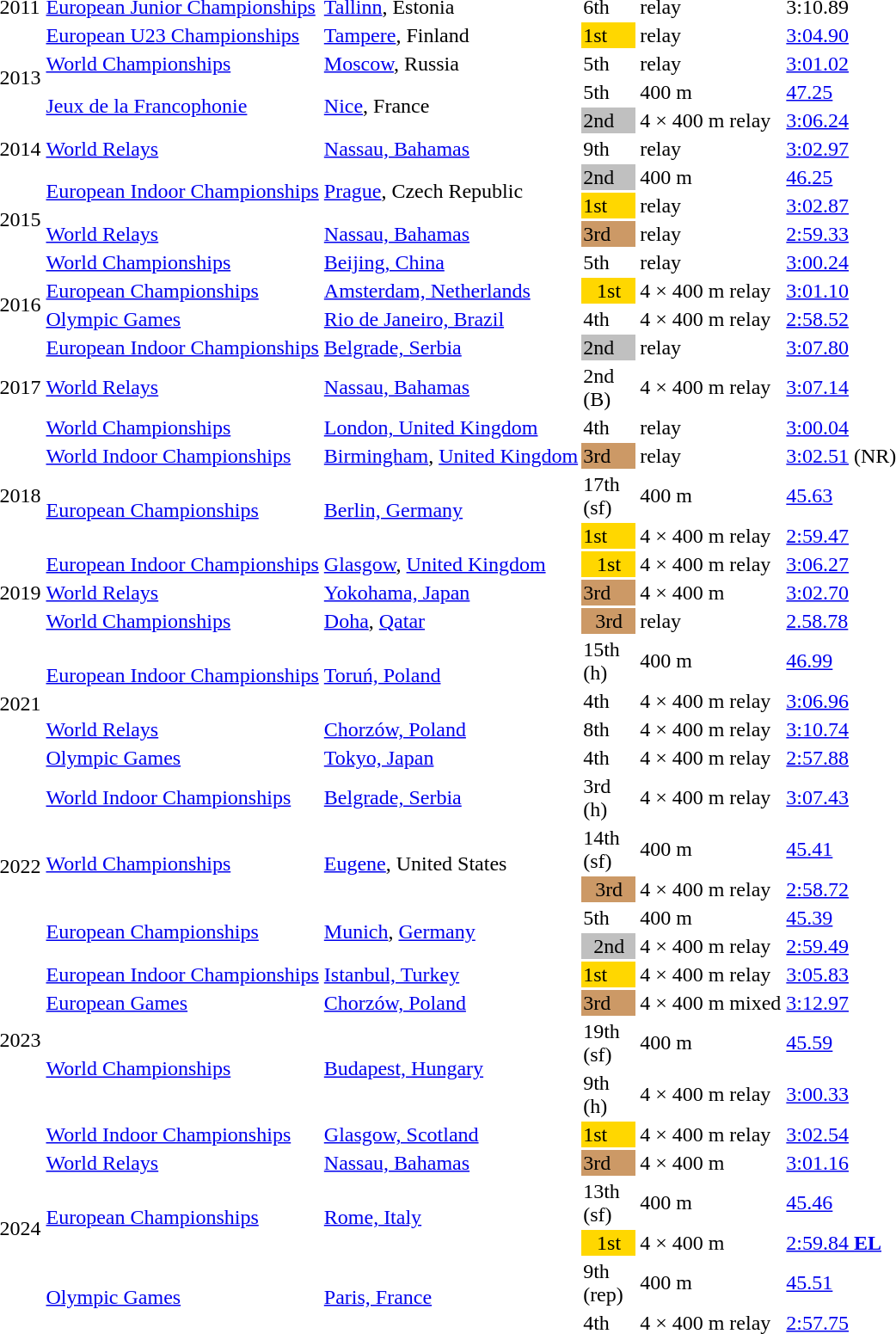<table>
<tr>
<td>2011</td>
<td><a href='#'>European Junior Championships</a></td>
<td><a href='#'>Tallinn</a>, Estonia</td>
<td>6th</td>
<td> relay</td>
<td>3:10.89</td>
</tr>
<tr>
<td rowspan=4>2013</td>
<td><a href='#'>European U23 Championships</a></td>
<td><a href='#'>Tampere</a>, Finland</td>
<td bgcolor=gold>1st</td>
<td> relay</td>
<td><a href='#'>3:04.90</a></td>
</tr>
<tr>
<td><a href='#'>World Championships</a></td>
<td><a href='#'>Moscow</a>, Russia</td>
<td>5th</td>
<td> relay</td>
<td><a href='#'>3:01.02</a></td>
</tr>
<tr>
<td rowspan=2><a href='#'>Jeux de la Francophonie</a></td>
<td rowspan=2><a href='#'>Nice</a>, France</td>
<td>5th</td>
<td>400 m</td>
<td><a href='#'>47.25</a></td>
</tr>
<tr>
<td bgcolor=silver>2nd</td>
<td>4 × 400 m relay</td>
<td><a href='#'>3:06.24</a></td>
</tr>
<tr>
<td>2014</td>
<td><a href='#'>World Relays</a></td>
<td><a href='#'>Nassau, Bahamas</a></td>
<td>9th</td>
<td> relay</td>
<td><a href='#'>3:02.97</a></td>
</tr>
<tr>
<td rowspan=4>2015</td>
<td rowspan=2><a href='#'>European Indoor Championships</a></td>
<td rowspan=2><a href='#'>Prague</a>, Czech Republic</td>
<td bgcolor=silver>2nd</td>
<td>400 m</td>
<td><a href='#'>46.25</a></td>
</tr>
<tr>
<td bgcolor=gold>1st</td>
<td> relay</td>
<td><a href='#'>3:02.87</a></td>
</tr>
<tr>
<td><a href='#'>World Relays</a></td>
<td><a href='#'>Nassau, Bahamas</a></td>
<td bgcolor=cc9966>3rd</td>
<td> relay</td>
<td><a href='#'>2:59.33</a></td>
</tr>
<tr>
<td><a href='#'>World Championships</a></td>
<td><a href='#'>Beijing, China</a></td>
<td>5th</td>
<td> relay</td>
<td><a href='#'>3:00.24</a></td>
</tr>
<tr>
<td rowspan=2>2016</td>
<td><a href='#'>European Championships</a></td>
<td><a href='#'>Amsterdam, Netherlands</a></td>
<td align="center" width=40 bgcolor=gold>1st</td>
<td>4 × 400 m relay</td>
<td><a href='#'>3:01.10</a></td>
</tr>
<tr>
<td><a href='#'>Olympic Games</a></td>
<td><a href='#'>Rio de Janeiro, Brazil</a></td>
<td>4th</td>
<td>4 × 400 m relay</td>
<td><a href='#'>2:58.52</a></td>
</tr>
<tr>
<td rowspan=3>2017</td>
<td><a href='#'>European Indoor Championships</a></td>
<td><a href='#'>Belgrade, Serbia</a></td>
<td bgcolor=silver>2nd</td>
<td> relay</td>
<td><a href='#'>3:07.80</a></td>
</tr>
<tr>
<td><a href='#'>World Relays</a></td>
<td><a href='#'>Nassau, Bahamas</a></td>
<td>2nd (B)</td>
<td>4 × 400 m relay</td>
<td><a href='#'>3:07.14</a></td>
</tr>
<tr>
<td><a href='#'>World Championships</a></td>
<td><a href='#'>London, United Kingdom</a></td>
<td>4th</td>
<td> relay</td>
<td><a href='#'>3:00.04</a></td>
</tr>
<tr>
<td rowspan=3>2018</td>
<td><a href='#'>World Indoor Championships</a></td>
<td><a href='#'>Birmingham</a>, <a href='#'>United Kingdom</a></td>
<td width=40 bgcolor=cc9966>3rd</td>
<td> relay</td>
<td><a href='#'>3:02.51</a> (NR)</td>
</tr>
<tr>
<td rowspan=2><a href='#'>European Championships</a></td>
<td rowspan=2><a href='#'>Berlin, Germany</a></td>
<td>17th (sf)</td>
<td>400 m</td>
<td><a href='#'>45.63</a></td>
</tr>
<tr>
<td bgcolor=gold>1st</td>
<td>4 × 400 m relay</td>
<td><a href='#'>2:59.47</a></td>
</tr>
<tr>
<td rowspan=3>2019</td>
<td><a href='#'>European Indoor Championships</a></td>
<td><a href='#'>Glasgow</a>, <a href='#'>United Kingdom</a></td>
<td align="center" width=40 bgcolor=gold>1st</td>
<td>4 × 400 m relay</td>
<td><a href='#'>3:06.27</a></td>
</tr>
<tr>
<td><a href='#'>World Relays</a></td>
<td><a href='#'>Yokohama, Japan</a></td>
<td bgcolor=cc9966>3rd</td>
<td>4 × 400 m</td>
<td><a href='#'>3:02.70</a></td>
</tr>
<tr>
<td><a href='#'>World Championships</a></td>
<td><a href='#'>Doha</a>, <a href='#'>Qatar</a></td>
<td align="center" bgcolor=cc9966>3rd</td>
<td> relay</td>
<td><a href='#'>2.58.78</a></td>
</tr>
<tr>
<td rowspan=4>2021</td>
<td rowspan=2><a href='#'>European Indoor Championships</a></td>
<td rowspan=2><a href='#'>Toruń, Poland</a></td>
<td>15th (h)</td>
<td>400 m</td>
<td><a href='#'>46.99</a></td>
</tr>
<tr>
<td>4th</td>
<td>4 × 400 m relay</td>
<td><a href='#'>3:06.96</a></td>
</tr>
<tr>
<td><a href='#'>World Relays</a></td>
<td><a href='#'>Chorzów, Poland</a></td>
<td>8th</td>
<td>4 × 400 m relay</td>
<td><a href='#'>3:10.74</a></td>
</tr>
<tr>
<td><a href='#'>Olympic Games</a></td>
<td><a href='#'>Tokyo, Japan</a></td>
<td>4th</td>
<td>4 × 400 m relay</td>
<td><a href='#'>2:57.88</a></td>
</tr>
<tr>
<td rowspan=5>2022</td>
<td><a href='#'>World Indoor Championships</a></td>
<td><a href='#'>Belgrade, Serbia</a></td>
<td>3rd (h)</td>
<td>4 × 400 m relay</td>
<td><a href='#'>3:07.43</a></td>
</tr>
<tr>
<td rowspan=2><a href='#'>World Championships</a></td>
<td rowspan=2><a href='#'>Eugene</a>, United States</td>
<td>14th (sf)</td>
<td>400 m</td>
<td><a href='#'>45.41</a></td>
</tr>
<tr>
<td align="center" width=40 bgcolor=cc9966>3rd</td>
<td>4 × 400 m relay</td>
<td><a href='#'>2:58.72</a></td>
</tr>
<tr>
<td rowspan=2><a href='#'>European Championships</a></td>
<td rowspan=2><a href='#'>Munich</a>, <a href='#'>Germany</a></td>
<td>5th</td>
<td>400 m</td>
<td><a href='#'>45.39</a></td>
</tr>
<tr>
<td align="center" width=40 bgcolor=silver>2nd</td>
<td>4 × 400 m relay</td>
<td><a href='#'>2:59.49</a></td>
</tr>
<tr>
<td rowspan=4>2023</td>
<td><a href='#'>European Indoor Championships</a></td>
<td><a href='#'>Istanbul, Turkey</a></td>
<td bgcolor=gold>1st</td>
<td>4 × 400 m relay</td>
<td><a href='#'>3:05.83</a></td>
</tr>
<tr>
<td><a href='#'>European Games</a></td>
<td><a href='#'>Chorzów, Poland</a></td>
<td bgcolor=cc9966>3rd</td>
<td>4 × 400 m mixed</td>
<td><a href='#'>3:12.97</a></td>
</tr>
<tr>
<td rowspan=2><a href='#'>World Championships</a></td>
<td rowspan=2><a href='#'>Budapest, Hungary</a></td>
<td>19th (sf)</td>
<td>400 m</td>
<td><a href='#'>45.59</a></td>
</tr>
<tr>
<td>9th (h)</td>
<td>4 × 400 m relay</td>
<td><a href='#'>3:00.33</a></td>
</tr>
<tr>
<td rowspan=6>2024</td>
<td><a href='#'>World Indoor Championships</a></td>
<td><a href='#'>Glasgow, Scotland</a></td>
<td bgcolor=gold>1st</td>
<td>4 × 400 m relay</td>
<td><a href='#'>3:02.54</a></td>
</tr>
<tr>
<td><a href='#'>World Relays</a></td>
<td><a href='#'>Nassau, Bahamas</a></td>
<td bgcolor=cc9966>3rd</td>
<td>4 × 400 m</td>
<td><a href='#'>3:01.16</a></td>
</tr>
<tr>
<td rowspan=2><a href='#'>European Championships</a></td>
<td rowspan=2><a href='#'>Rome, Italy</a></td>
<td>13th (sf)</td>
<td>400 m</td>
<td><a href='#'>45.46</a></td>
</tr>
<tr>
<td align="center" width=40 bgcolor=gold>1st</td>
<td>4 × 400 m</td>
<td><a href='#'>2:59.84 <strong>EL</strong></a></td>
</tr>
<tr>
<td rowspan=2><a href='#'>Olympic Games</a></td>
<td rowspan=2><a href='#'>Paris, France</a></td>
<td>9th (rep)</td>
<td>400 m</td>
<td><a href='#'>45.51</a></td>
</tr>
<tr>
<td>4th</td>
<td>4 × 400 m relay</td>
<td><a href='#'>2:57.75</a> <strong></strong></td>
</tr>
<tr>
</tr>
</table>
